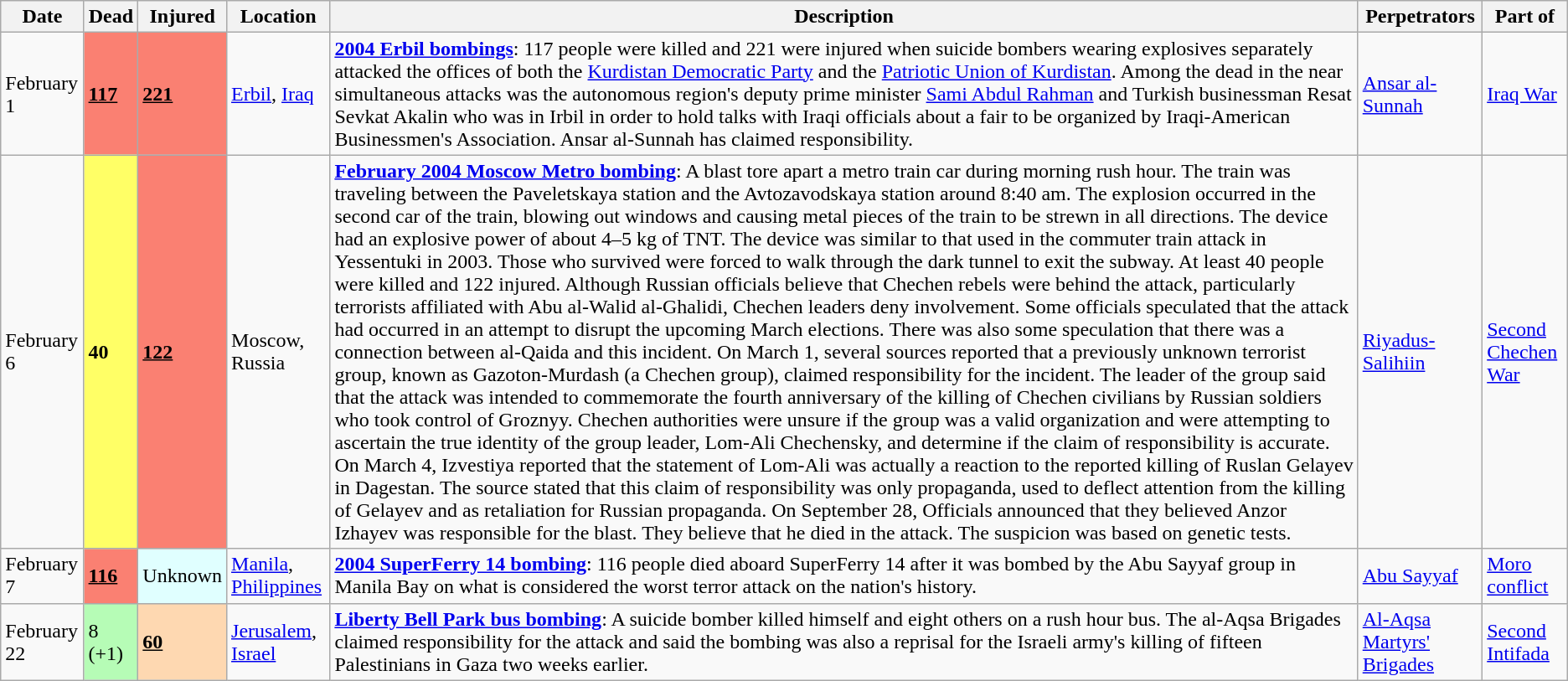<table class="wikitable" id="terrorIncidents2004Feb">
<tr>
<th>Date</th>
<th>Dead</th>
<th>Injured</th>
<th>Location</th>
<th>Description</th>
<th>Perpetrators</th>
<th>Part of</th>
</tr>
<tr>
<td>February 1</td>
<td style="background:#FA8072;align="right"><u><strong>117</strong></u></td>
<td style="background:#FA8072;align="right"><u><strong>221</strong></u></td>
<td><a href='#'>Erbil</a>, <a href='#'>Iraq</a></td>
<td><strong><a href='#'>2004 Erbil bombings</a></strong>: 117 people were killed and 221 were injured when suicide bombers wearing explosives separately attacked the offices of both the <a href='#'>Kurdistan Democratic Party</a> and the <a href='#'>Patriotic Union of Kurdistan</a>. Among the dead in the near simultaneous attacks was the autonomous region's deputy prime minister <a href='#'>Sami Abdul Rahman</a> and Turkish businessman Resat Sevkat Akalin who was in Irbil in order to hold talks with Iraqi officials about a fair to be organized by Iraqi-American Businessmen's Association. Ansar al-Sunnah has claimed responsibility.</td>
<td><a href='#'>Ansar al-Sunnah</a></td>
<td><a href='#'>Iraq War</a></td>
</tr>
<tr>
<td>February 6</td>
<td style="background:#FFFF66;align="right"><strong>40</strong></td>
<td style="background:#FA8072;align="right"><u><strong>122</strong></u></td>
<td>Moscow, Russia</td>
<td><strong><a href='#'>February 2004 Moscow Metro bombing</a></strong>: A blast tore apart a metro train car during morning rush hour. The train was traveling between the Paveletskaya station and the Avtozavodskaya station around 8:40 am. The explosion occurred in the second car of the train, blowing out windows and causing metal pieces of the train to be strewn in all directions. The device had an explosive power of about 4–5 kg of TNT. The device was similar to that used in the commuter train attack in Yessentuki in 2003. Those who survived were forced to walk through the dark tunnel to exit the subway. At least 40 people were killed and 122 injured. Although Russian officials believe that Chechen rebels were behind the attack, particularly terrorists affiliated with Abu al-Walid al-Ghalidi, Chechen leaders deny involvement. Some officials speculated that the attack had occurred in an attempt to disrupt the upcoming March elections. There was also some speculation that there was a connection between al-Qaida and this incident. On March 1, several sources reported that a previously unknown terrorist group, known as Gazoton-Murdash (a Chechen group), claimed responsibility for the incident. The leader of the group said that the attack was intended to commemorate the fourth anniversary of the killing of Chechen civilians by Russian soldiers who took control of Groznyy. Chechen authorities were unsure if the group was a valid organization and were attempting to ascertain the true identity of the group leader, Lom-Ali Chechensky, and determine if the claim of responsibility is accurate. On March 4, Izvestiya reported that the statement of Lom-Ali was actually a reaction to the reported killing of Ruslan Gelayev in Dagestan. The source stated that this claim of responsibility was only propaganda, used to deflect attention from the killing of Gelayev and as retaliation for Russian propaganda. On September 28, Officials announced that they believed Anzor Izhayev was responsible for the blast. They believe that he died in the attack. The suspicion was based on genetic tests.</td>
<td><a href='#'>Riyadus-Salihiin</a></td>
<td><a href='#'>Second Chechen War</a></td>
</tr>
<tr>
<td>February 7</td>
<td style="background:#FA8072;align="right"><u><strong>116</strong></u></td>
<td style="background:#E0FFFF;align="right">Unknown</td>
<td><a href='#'>Manila</a>, <a href='#'>Philippines</a></td>
<td><strong><a href='#'>2004 SuperFerry 14 bombing</a></strong>: 116 people died aboard SuperFerry 14 after it was bombed by the Abu Sayyaf group in Manila Bay on what is considered the worst terror attack on the nation's history.</td>
<td><a href='#'>Abu Sayyaf</a></td>
<td><a href='#'>Moro conflict</a></td>
</tr>
<tr>
<td>February 22</td>
<td style="background:#B6FCB6;align="right">8 (+1)</td>
<td style="background:#FED8B1;align="right"><u><strong>60</strong></u></td>
<td><a href='#'>Jerusalem</a>, <a href='#'>Israel</a></td>
<td><strong><a href='#'>Liberty Bell Park bus bombing</a></strong>: A suicide bomber killed himself and eight others on a rush hour bus. The al-Aqsa Brigades claimed responsibility for the attack and said the bombing was also a reprisal for the Israeli army's killing of fifteen Palestinians in Gaza two weeks earlier.</td>
<td><a href='#'>Al-Aqsa Martyrs' Brigades</a></td>
<td><a href='#'>Second Intifada</a></td>
</tr>
</table>
